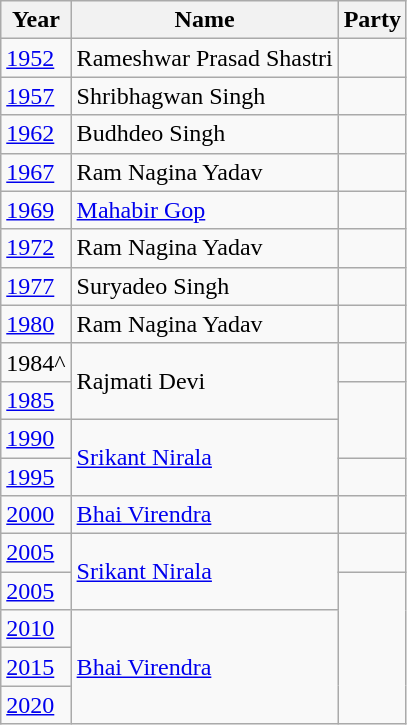<table class="wikitable sortable">
<tr>
<th>Year</th>
<th>Name</th>
<th colspan="2">Party</th>
</tr>
<tr>
<td><a href='#'>1952</a></td>
<td>Rameshwar Prasad Shastri</td>
<td></td>
</tr>
<tr>
<td><a href='#'>1957</a></td>
<td>Shribhagwan Singh</td>
<td></td>
</tr>
<tr>
<td><a href='#'>1962</a></td>
<td>Budhdeo Singh</td>
<td></td>
</tr>
<tr>
<td><a href='#'>1967</a></td>
<td>Ram Nagina Yadav</td>
<td></td>
</tr>
<tr>
<td><a href='#'>1969</a></td>
<td><a href='#'>Mahabir Gop</a></td>
<td></td>
</tr>
<tr>
<td><a href='#'>1972</a></td>
<td>Ram Nagina Yadav</td>
<td></td>
</tr>
<tr>
<td><a href='#'>1977</a></td>
<td>Suryadeo Singh</td>
<td></td>
</tr>
<tr>
<td><a href='#'>1980</a></td>
<td>Ram Nagina Yadav</td>
<td></td>
</tr>
<tr>
<td>1984^</td>
<td rowspan="2">Rajmati Devi</td>
<td></td>
</tr>
<tr>
<td><a href='#'>1985</a></td>
</tr>
<tr>
<td><a href='#'>1990</a></td>
<td rowspan="2"><a href='#'>Srikant Nirala</a></td>
</tr>
<tr>
<td><a href='#'>1995</a></td>
<td></td>
</tr>
<tr>
<td><a href='#'>2000</a></td>
<td><a href='#'>Bhai Virendra</a></td>
<td></td>
</tr>
<tr>
<td><a href='#'>2005</a></td>
<td rowspan="2"><a href='#'>Srikant Nirala</a></td>
<td></td>
</tr>
<tr>
<td><a href='#'>2005</a></td>
</tr>
<tr>
<td><a href='#'>2010</a></td>
<td rowspan="3"><a href='#'>Bhai Virendra</a></td>
</tr>
<tr>
<td><a href='#'>2015</a></td>
</tr>
<tr>
<td><a href='#'>2020</a></td>
</tr>
</table>
